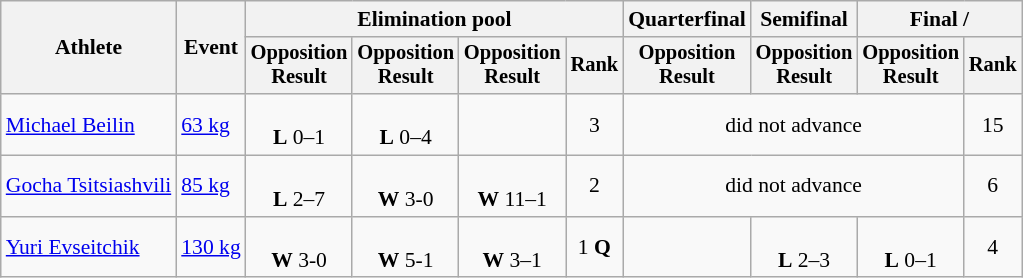<table class=wikitable style="font-size:90%; text-align:center">
<tr>
<th rowspan=2>Athlete</th>
<th rowspan=2>Event</th>
<th colspan=4>Elimination pool</th>
<th>Quarterfinal</th>
<th>Semifinal</th>
<th colspan=2>Final / </th>
</tr>
<tr style=font-size:95%>
<th>Opposition<br>Result</th>
<th>Opposition<br>Result</th>
<th>Opposition<br>Result</th>
<th>Rank</th>
<th>Opposition<br>Result</th>
<th>Opposition<br>Result</th>
<th>Opposition<br>Result</th>
<th>Rank</th>
</tr>
<tr>
<td align=left><a href='#'>Michael Beilin</a></td>
<td align=left><a href='#'>63 kg</a></td>
<td><br><strong>L</strong> 0–1</td>
<td><br><strong>L</strong> 0–4</td>
<td></td>
<td>3</td>
<td colspan=3>did not advance</td>
<td>15</td>
</tr>
<tr>
<td align=left><a href='#'>Gocha Tsitsiashvili</a></td>
<td align=left><a href='#'> 85 kg</a></td>
<td><br><strong>L</strong> 2–7</td>
<td><br><strong>W</strong> 3-0</td>
<td><br><strong>W</strong> 11–1</td>
<td>2</td>
<td colspan=3>did not advance</td>
<td>6</td>
</tr>
<tr>
<td align=left><a href='#'>Yuri Evseitchik</a></td>
<td align=left><a href='#'> 130 kg</a></td>
<td><br><strong>W</strong> 3-0</td>
<td><br><strong>W</strong> 5-1</td>
<td><br><strong>W</strong> 3–1</td>
<td>1 <strong>Q</strong></td>
<td></td>
<td><br><strong>L</strong> 2–3</td>
<td><br><strong>L</strong> 0–1</td>
<td>4</td>
</tr>
</table>
